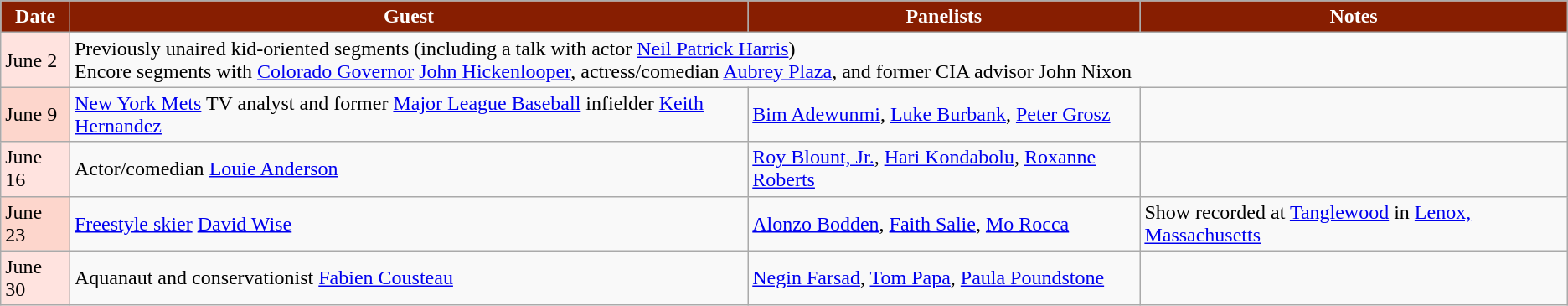<table class="wikitable">
<tr>
<th style="background:#871E01;color:#FFFFFF;">Date</th>
<th style="background:#871E01;color:#FFFFFF;">Guest</th>
<th style="background:#871E01;color:#FFFFFF;">Panelists</th>
<th style="background:#871E01;color:#FFFFFF;">Notes</th>
</tr>
<tr>
<td style="background:#FFE3DF;color:#000000;">June 2</td>
<td colspan=3>Previously unaired kid-oriented segments (including a talk with actor <a href='#'>Neil Patrick Harris</a>)<br>Encore segments with <a href='#'>Colorado Governor</a> <a href='#'>John Hickenlooper</a>, actress/comedian <a href='#'>Aubrey Plaza</a>, and former CIA advisor John Nixon</td>
</tr>
<tr>
<td style="background:#FDD6CC;color:#000000;">June 9</td>
<td><a href='#'>New York Mets</a> TV analyst and former <a href='#'>Major League Baseball</a> infielder <a href='#'>Keith Hernandez</a></td>
<td><a href='#'>Bim Adewunmi</a>, <a href='#'>Luke Burbank</a>, <a href='#'>Peter Grosz</a></td>
</tr>
<tr>
<td style="background:#FFE3DF;color:#000000;">June 16</td>
<td>Actor/comedian <a href='#'>Louie Anderson</a></td>
<td><a href='#'>Roy Blount, Jr.</a>, <a href='#'>Hari Kondabolu</a>, <a href='#'>Roxanne Roberts</a></td>
<td></td>
</tr>
<tr>
<td style="background:#FDD6CC;color:#000000;">June 23</td>
<td><a href='#'>Freestyle skier</a> <a href='#'>David Wise</a></td>
<td><a href='#'>Alonzo Bodden</a>, <a href='#'>Faith Salie</a>, <a href='#'>Mo Rocca</a></td>
<td>Show recorded at <a href='#'>Tanglewood</a> in <a href='#'>Lenox, Massachusetts</a></td>
</tr>
<tr>
<td style="background:#FFE3DF;color:#000000;">June 30</td>
<td>Aquanaut and conservationist <a href='#'>Fabien Cousteau</a></td>
<td><a href='#'>Negin Farsad</a>, <a href='#'>Tom Papa</a>, <a href='#'>Paula Poundstone</a></td>
<td></td>
</tr>
</table>
